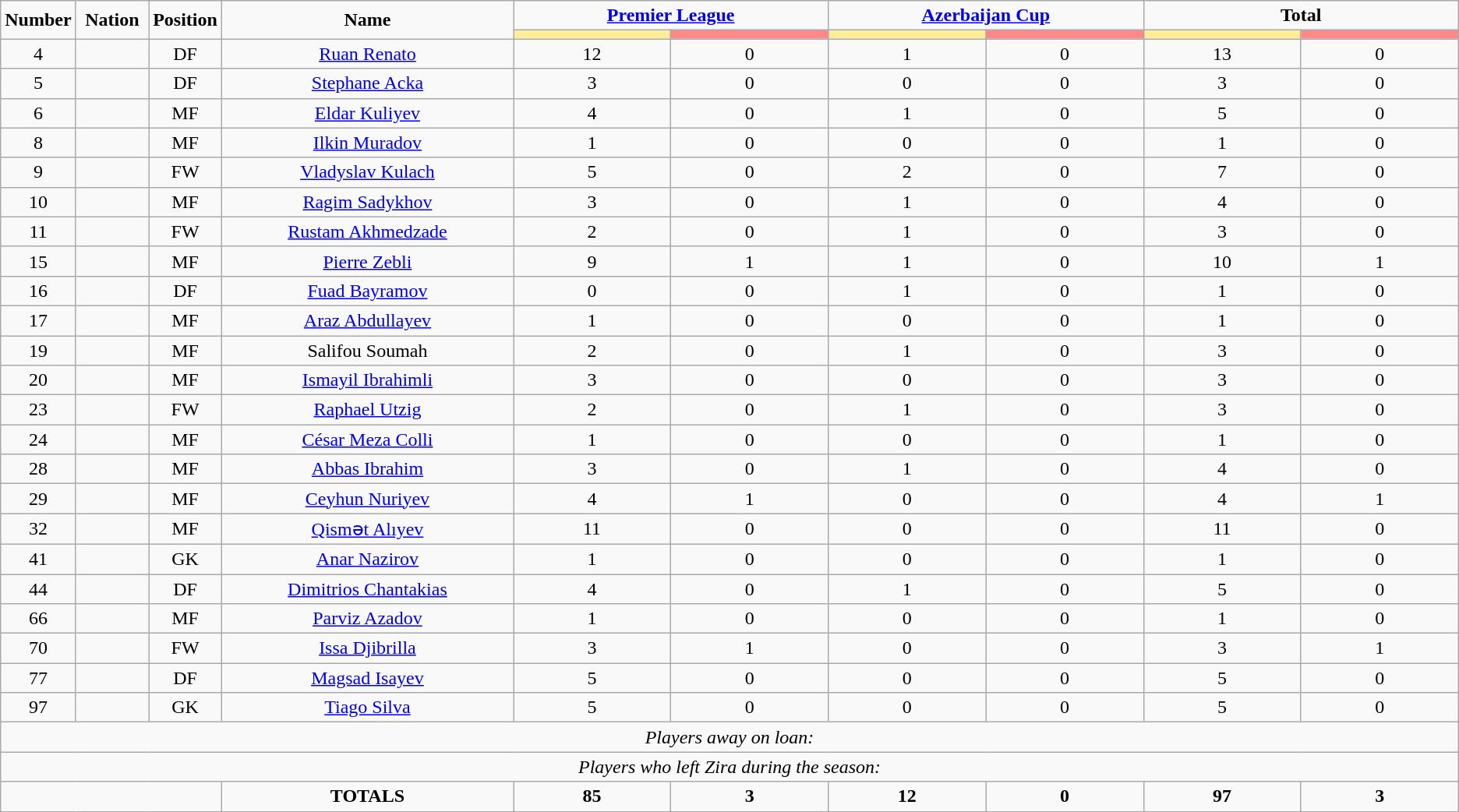<table class="wikitable" style="text-align:center;">
<tr>
<td rowspan="2"  style="width:5%; text-align:center;"><strong>Number</strong></td>
<td rowspan="2"  style="width:5%; text-align:center;"><strong>Nation</strong></td>
<td rowspan="2"  style="width:5%; text-align:center;"><strong>Position</strong></td>
<td rowspan="2"  style="width:20%; text-align:center;"><strong>Name</strong></td>
<td colspan="2" style="text-align:center;"><strong><a href='#'>Premier League</a></strong></td>
<td colspan="2" style="text-align:center;"><strong><a href='#'>Azerbaijan Cup</a></strong></td>
<td colspan="2" style="text-align:center;"><strong>Total</strong></td>
</tr>
<tr>
<th style="width:60px; background:#fe9;"></th>
<th style="width:60px; background:#ff8888;"></th>
<th style="width:60px; background:#fe9;"></th>
<th style="width:60px; background:#ff8888;"></th>
<th style="width:60px; background:#fe9;"></th>
<th style="width:60px; background:#ff8888;"></th>
</tr>
<tr>
<td>4</td>
<td></td>
<td>DF</td>
<td><a href='#'>Ruan Renato</a></td>
<td>12</td>
<td>0</td>
<td>1</td>
<td>0</td>
<td>13</td>
<td>0</td>
</tr>
<tr>
<td>5</td>
<td></td>
<td>DF</td>
<td><a href='#'>Stephane Acka</a></td>
<td>3</td>
<td>0</td>
<td>0</td>
<td>0</td>
<td>3</td>
<td>0</td>
</tr>
<tr>
<td>6</td>
<td></td>
<td>MF</td>
<td><a href='#'>Eldar Kuliyev</a></td>
<td>4</td>
<td>0</td>
<td>1</td>
<td>0</td>
<td>5</td>
<td>0</td>
</tr>
<tr>
<td>8</td>
<td></td>
<td>MF</td>
<td><a href='#'>Ilkin Muradov</a></td>
<td>1</td>
<td>0</td>
<td>0</td>
<td>0</td>
<td>1</td>
<td>0</td>
</tr>
<tr>
<td>9</td>
<td></td>
<td>FW</td>
<td><a href='#'>Vladyslav Kulach</a></td>
<td>5</td>
<td>0</td>
<td>2</td>
<td>0</td>
<td>7</td>
<td>0</td>
</tr>
<tr>
<td>10</td>
<td></td>
<td>MF</td>
<td><a href='#'>Ragim Sadykhov</a></td>
<td>3</td>
<td>0</td>
<td>1</td>
<td>0</td>
<td>4</td>
<td>0</td>
</tr>
<tr>
<td>11</td>
<td></td>
<td>FW</td>
<td><a href='#'>Rustam Akhmedzade</a></td>
<td>2</td>
<td>0</td>
<td>1</td>
<td>0</td>
<td>3</td>
<td>0</td>
</tr>
<tr>
<td>15</td>
<td></td>
<td>MF</td>
<td><a href='#'>Pierre Zebli</a></td>
<td>9</td>
<td>1</td>
<td>1</td>
<td>0</td>
<td>10</td>
<td>1</td>
</tr>
<tr>
<td>16</td>
<td></td>
<td>DF</td>
<td><a href='#'>Fuad Bayramov</a></td>
<td>0</td>
<td>0</td>
<td>1</td>
<td>0</td>
<td>1</td>
<td>0</td>
</tr>
<tr>
<td>17</td>
<td></td>
<td>MF</td>
<td><a href='#'>Araz Abdullayev</a></td>
<td>1</td>
<td>0</td>
<td>0</td>
<td>0</td>
<td>1</td>
<td>0</td>
</tr>
<tr>
<td>19</td>
<td></td>
<td>MF</td>
<td>Salifou Soumah</td>
<td>2</td>
<td>0</td>
<td>1</td>
<td>0</td>
<td>3</td>
<td>0</td>
</tr>
<tr>
<td>20</td>
<td></td>
<td>MF</td>
<td><a href='#'>Ismayil Ibrahimli</a></td>
<td>3</td>
<td>0</td>
<td>0</td>
<td>0</td>
<td>3</td>
<td>0</td>
</tr>
<tr>
<td>23</td>
<td></td>
<td>FW</td>
<td><a href='#'>Raphael Utzig</a></td>
<td>2</td>
<td>0</td>
<td>1</td>
<td>0</td>
<td>3</td>
<td>0</td>
</tr>
<tr>
<td>24</td>
<td></td>
<td>MF</td>
<td><a href='#'>César Meza Colli</a></td>
<td>1</td>
<td>0</td>
<td>0</td>
<td>0</td>
<td>1</td>
<td>0</td>
</tr>
<tr>
<td>28</td>
<td></td>
<td>MF</td>
<td><a href='#'>Abbas Ibrahim</a></td>
<td>3</td>
<td>0</td>
<td>1</td>
<td>0</td>
<td>4</td>
<td>0</td>
</tr>
<tr>
<td>29</td>
<td></td>
<td>MF</td>
<td><a href='#'>Ceyhun Nuriyev</a></td>
<td>4</td>
<td>1</td>
<td>0</td>
<td>0</td>
<td>4</td>
<td>1</td>
</tr>
<tr>
<td>32</td>
<td></td>
<td>MF</td>
<td><a href='#'>Qismət Alıyev</a></td>
<td>11</td>
<td>0</td>
<td>0</td>
<td>0</td>
<td>11</td>
<td>0</td>
</tr>
<tr>
<td>41</td>
<td></td>
<td>GK</td>
<td><a href='#'>Anar Nazirov</a></td>
<td>1</td>
<td>0</td>
<td>0</td>
<td>0</td>
<td>1</td>
<td>0</td>
</tr>
<tr>
<td>44</td>
<td></td>
<td>DF</td>
<td><a href='#'>Dimitrios Chantakias</a></td>
<td>4</td>
<td>0</td>
<td>1</td>
<td>0</td>
<td>5</td>
<td>0</td>
</tr>
<tr>
<td>66</td>
<td></td>
<td>MF</td>
<td><a href='#'>Parviz Azadov</a></td>
<td>1</td>
<td>0</td>
<td>0</td>
<td>0</td>
<td>1</td>
<td>0</td>
</tr>
<tr>
<td>70</td>
<td></td>
<td>FW</td>
<td><a href='#'>Issa Djibrilla</a></td>
<td>3</td>
<td>1</td>
<td>0</td>
<td>0</td>
<td>3</td>
<td>1</td>
</tr>
<tr>
<td>77</td>
<td></td>
<td>DF</td>
<td><a href='#'>Magsad Isayev</a></td>
<td>5</td>
<td>0</td>
<td>0</td>
<td>0</td>
<td>5</td>
<td>0</td>
</tr>
<tr>
<td>97</td>
<td></td>
<td>GK</td>
<td><a href='#'>Tiago Silva</a></td>
<td>5</td>
<td>0</td>
<td>0</td>
<td>0</td>
<td>5</td>
<td>0</td>
</tr>
<tr>
<td colspan="14"><em>Players away on loan:</em></td>
</tr>
<tr>
<td colspan="14"><em>Players who left Zira during the season:</em></td>
</tr>
<tr>
<td colspan="3"></td>
<td><strong>TOTALS</strong></td>
<td><strong>85</strong></td>
<td><strong>3</strong></td>
<td><strong>12</strong></td>
<td><strong>0</strong></td>
<td><strong>97</strong></td>
<td><strong>3</strong></td>
</tr>
</table>
